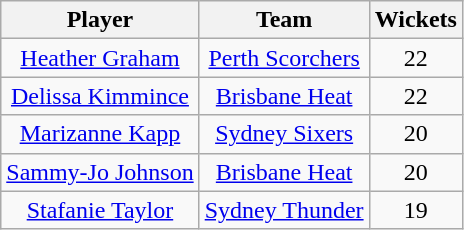<table class="wikitable" style="text-align: center;">
<tr>
<th>Player</th>
<th>Team</th>
<th>Wickets</th>
</tr>
<tr>
<td><a href='#'>Heather Graham</a></td>
<td><a href='#'>Perth Scorchers</a></td>
<td>22</td>
</tr>
<tr>
<td><a href='#'>Delissa Kimmince</a></td>
<td><a href='#'>Brisbane Heat</a></td>
<td>22</td>
</tr>
<tr>
<td><a href='#'>Marizanne Kapp</a></td>
<td><a href='#'>Sydney Sixers</a></td>
<td>20</td>
</tr>
<tr>
<td><a href='#'>Sammy-Jo Johnson</a></td>
<td><a href='#'>Brisbane Heat</a></td>
<td>20</td>
</tr>
<tr>
<td><a href='#'>Stafanie Taylor</a></td>
<td><a href='#'>Sydney Thunder</a></td>
<td>19</td>
</tr>
</table>
